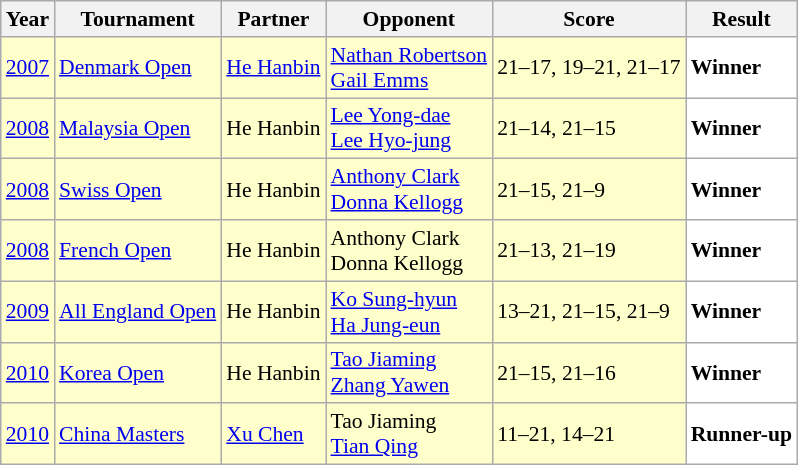<table class="sortable wikitable" style="font-size: 90%;">
<tr>
<th>Year</th>
<th>Tournament</th>
<th>Partner</th>
<th>Opponent</th>
<th>Score</th>
<th>Result</th>
</tr>
<tr style="background:#FFFFCC">
<td align="center"><a href='#'>2007</a></td>
<td align="left"><a href='#'>Denmark Open</a></td>
<td align="left"> <a href='#'>He Hanbin</a></td>
<td align="left"> <a href='#'>Nathan Robertson</a> <br>  <a href='#'>Gail Emms</a></td>
<td align="left">21–17, 19–21, 21–17</td>
<td style="text-align:left; background:white"> <strong>Winner</strong></td>
</tr>
<tr style="background:#FFFFCC">
<td align="center"><a href='#'>2008</a></td>
<td align="left"><a href='#'>Malaysia Open</a></td>
<td align="left"> He Hanbin</td>
<td align="left"> <a href='#'>Lee Yong-dae</a> <br>  <a href='#'>Lee Hyo-jung</a></td>
<td align="left">21–14, 21–15</td>
<td style="text-align:left; background:white"> <strong>Winner</strong></td>
</tr>
<tr style="background:#FFFFCC">
<td align="center"><a href='#'>2008</a></td>
<td align="left"><a href='#'>Swiss Open</a></td>
<td align="left"> He Hanbin</td>
<td align="left"> <a href='#'>Anthony Clark</a> <br>  <a href='#'>Donna Kellogg</a></td>
<td align="left">21–15, 21–9</td>
<td style="text-align:left; background:white"> <strong>Winner</strong></td>
</tr>
<tr style="background:#FFFFCC">
<td align="center"><a href='#'>2008</a></td>
<td align="left"><a href='#'>French Open</a></td>
<td align="left"> He Hanbin</td>
<td align="left"> Anthony Clark <br>  Donna Kellogg</td>
<td align="left">21–13, 21–19</td>
<td style="text-align:left; background:white"> <strong>Winner</strong></td>
</tr>
<tr style="background:#FFFFCC">
<td align="center"><a href='#'>2009</a></td>
<td align="left"><a href='#'>All England Open</a></td>
<td align="left"> He Hanbin</td>
<td align="left"> <a href='#'>Ko Sung-hyun</a> <br>  <a href='#'>Ha Jung-eun</a></td>
<td align="left">13–21, 21–15, 21–9</td>
<td style="text-align:left; background:white"> <strong>Winner</strong></td>
</tr>
<tr style="background:#FFFFCC">
<td align="center"><a href='#'>2010</a></td>
<td align="left"><a href='#'>Korea Open</a></td>
<td align="left"> He Hanbin</td>
<td align="left"> <a href='#'>Tao Jiaming</a> <br>  <a href='#'>Zhang Yawen</a></td>
<td align="left">21–15, 21–16</td>
<td style="text-align:left; background:white"> <strong>Winner</strong></td>
</tr>
<tr style="background:#FFFFCC">
<td align="center"><a href='#'>2010</a></td>
<td align="left"><a href='#'>China Masters</a></td>
<td align="left"> <a href='#'>Xu Chen</a></td>
<td align="left"> Tao Jiaming <br>  <a href='#'>Tian Qing</a></td>
<td align="left">11–21, 14–21</td>
<td style="text-align:left; background:white"> <strong>Runner-up</strong></td>
</tr>
</table>
